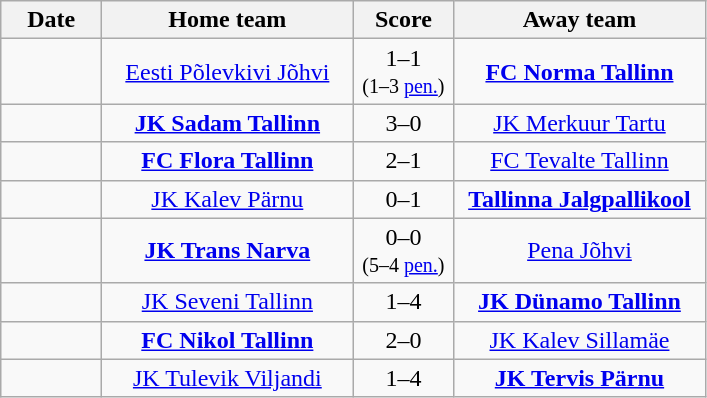<table class="wikitable" style="text-align:center;">
<tr>
<th width=60px>Date</th>
<th width=160px>Home team</th>
<th width=60px>Score</th>
<th width=160px>Away team</th>
</tr>
<tr>
<td></td>
<td><a href='#'>Eesti Põlevkivi Jõhvi</a></td>
<td>1–1<br><small>(1–3 <a href='#'>pen.</a>)</small></td>
<td><strong><a href='#'>FC Norma Tallinn</a></strong></td>
</tr>
<tr>
<td></td>
<td><strong><a href='#'>JK Sadam Tallinn</a></strong></td>
<td>3–0</td>
<td><a href='#'>JK Merkuur Tartu</a></td>
</tr>
<tr>
<td></td>
<td><strong><a href='#'>FC Flora Tallinn</a></strong></td>
<td>2–1</td>
<td><a href='#'>FC Tevalte Tallinn</a></td>
</tr>
<tr>
<td></td>
<td><a href='#'>JK Kalev Pärnu</a></td>
<td>0–1</td>
<td><strong><a href='#'>Tallinna Jalgpallikool</a></strong></td>
</tr>
<tr>
<td></td>
<td><strong><a href='#'>JK Trans Narva</a></strong></td>
<td>0–0<br><small>(5–4 <a href='#'>pen.</a>)</small></td>
<td><a href='#'>Pena Jõhvi</a></td>
</tr>
<tr>
<td></td>
<td><a href='#'>JK Seveni Tallinn</a></td>
<td>1–4</td>
<td><strong><a href='#'>JK Dünamo Tallinn</a></strong></td>
</tr>
<tr>
<td></td>
<td><strong><a href='#'>FC Nikol Tallinn</a></strong></td>
<td>2–0</td>
<td><a href='#'>JK Kalev Sillamäe</a></td>
</tr>
<tr>
<td></td>
<td><a href='#'>JK Tulevik Viljandi</a></td>
<td>1–4</td>
<td><strong><a href='#'>JK Tervis Pärnu</a></strong></td>
</tr>
</table>
